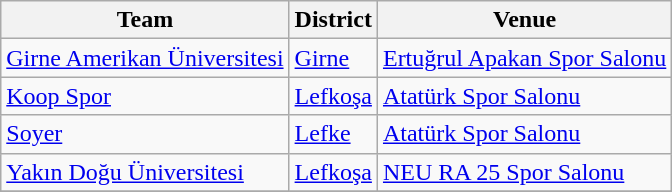<table class="wikitable sortable" style="text-align: left;">
<tr>
<th>Team</th>
<th>District</th>
<th>Venue</th>
</tr>
<tr>
<td><a href='#'>Girne Amerikan Üniversitesi</a></td>
<td><a href='#'>Girne</a></td>
<td><a href='#'>Ertuğrul Apakan Spor Salonu</a></td>
</tr>
<tr>
<td><a href='#'>Koop Spor</a></td>
<td><a href='#'>Lefkoşa</a></td>
<td><a href='#'>Atatürk Spor Salonu</a></td>
</tr>
<tr>
<td><a href='#'>Soyer</a></td>
<td><a href='#'>Lefke</a></td>
<td><a href='#'>Atatürk Spor Salonu</a></td>
</tr>
<tr>
<td><a href='#'>Yakın Doğu Üniversitesi</a></td>
<td><a href='#'>Lefkoşa</a></td>
<td><a href='#'>NEU RA 25 Spor Salonu</a></td>
</tr>
<tr>
</tr>
</table>
